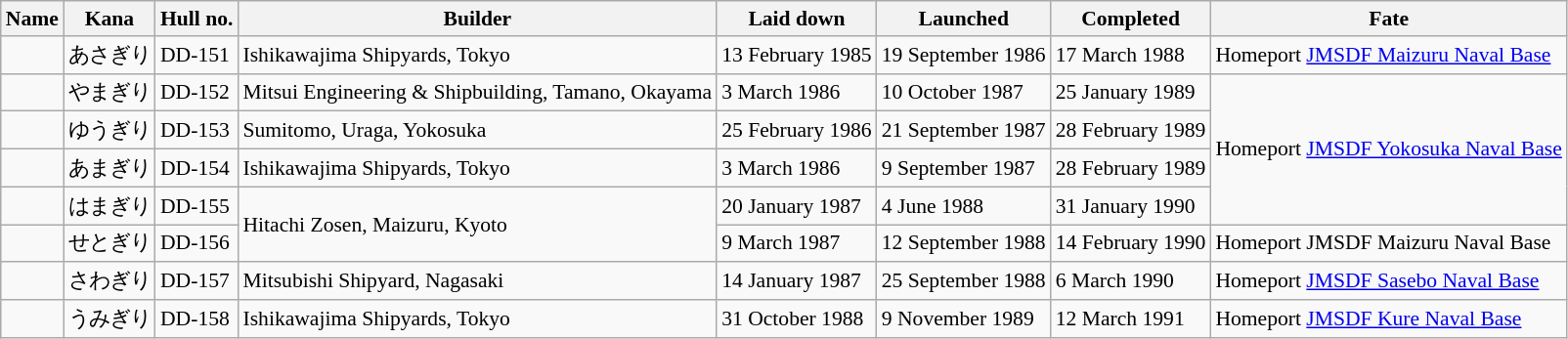<table class="wikitable" style="font-size:90%;">
<tr>
<th>Name</th>
<th>Kana</th>
<th>Hull no.</th>
<th>Builder</th>
<th>Laid down</th>
<th>Launched</th>
<th>Completed</th>
<th>Fate</th>
</tr>
<tr>
<td></td>
<td>あさぎり</td>
<td>DD-151</td>
<td>Ishikawajima Shipyards, Tokyo</td>
<td>13 February 1985</td>
<td>19 September 1986</td>
<td>17 March 1988</td>
<td>Homeport <a href='#'>JMSDF Maizuru Naval Base</a></td>
</tr>
<tr>
<td></td>
<td>やまぎり</td>
<td>DD-152</td>
<td>Mitsui Engineering & Shipbuilding, Tamano, Okayama</td>
<td>3 March 1986</td>
<td>10 October 1987</td>
<td>25 January 1989</td>
<td rowspan="4">Homeport <a href='#'>JMSDF Yokosuka Naval Base</a></td>
</tr>
<tr>
<td></td>
<td>ゆうぎり</td>
<td>DD-153</td>
<td>Sumitomo, Uraga, Yokosuka</td>
<td>25 February 1986</td>
<td>21 September 1987</td>
<td>28 February 1989</td>
</tr>
<tr>
<td></td>
<td>あまぎり</td>
<td>DD-154</td>
<td>Ishikawajima Shipyards, Tokyo</td>
<td>3 March 1986</td>
<td>9 September 1987</td>
<td>28 February 1989</td>
</tr>
<tr>
<td></td>
<td>はまぎり</td>
<td>DD-155</td>
<td rowspan="2">Hitachi Zosen, Maizuru, Kyoto</td>
<td>20 January 1987</td>
<td>4 June 1988</td>
<td>31 January 1990</td>
</tr>
<tr>
<td></td>
<td>せとぎり</td>
<td>DD-156</td>
<td>9 March 1987</td>
<td>12 September 1988</td>
<td>14 February 1990</td>
<td>Homeport JMSDF Maizuru Naval Base</td>
</tr>
<tr>
<td></td>
<td>さわぎり</td>
<td>DD-157</td>
<td>Mitsubishi Shipyard, Nagasaki</td>
<td>14 January 1987</td>
<td>25 September 1988</td>
<td>6 March 1990</td>
<td>Homeport <a href='#'>JMSDF Sasebo Naval Base</a></td>
</tr>
<tr>
<td></td>
<td>うみぎり</td>
<td>DD-158</td>
<td>Ishikawajima Shipyards, Tokyo</td>
<td>31 October 1988</td>
<td>9 November 1989</td>
<td>12 March 1991</td>
<td>Homeport <a href='#'>JMSDF Kure Naval Base</a></td>
</tr>
</table>
